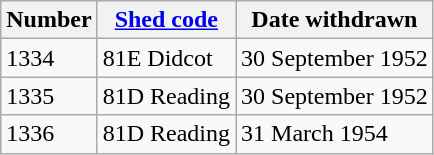<table class="wikitable">
<tr>
<th>Number</th>
<th><a href='#'>Shed code</a></th>
<th>Date withdrawn</th>
</tr>
<tr>
<td>1334</td>
<td>81E Didcot</td>
<td>30 September 1952</td>
</tr>
<tr>
<td>1335</td>
<td>81D Reading</td>
<td>30 September 1952</td>
</tr>
<tr>
<td>1336</td>
<td>81D Reading</td>
<td>31 March 1954</td>
</tr>
</table>
